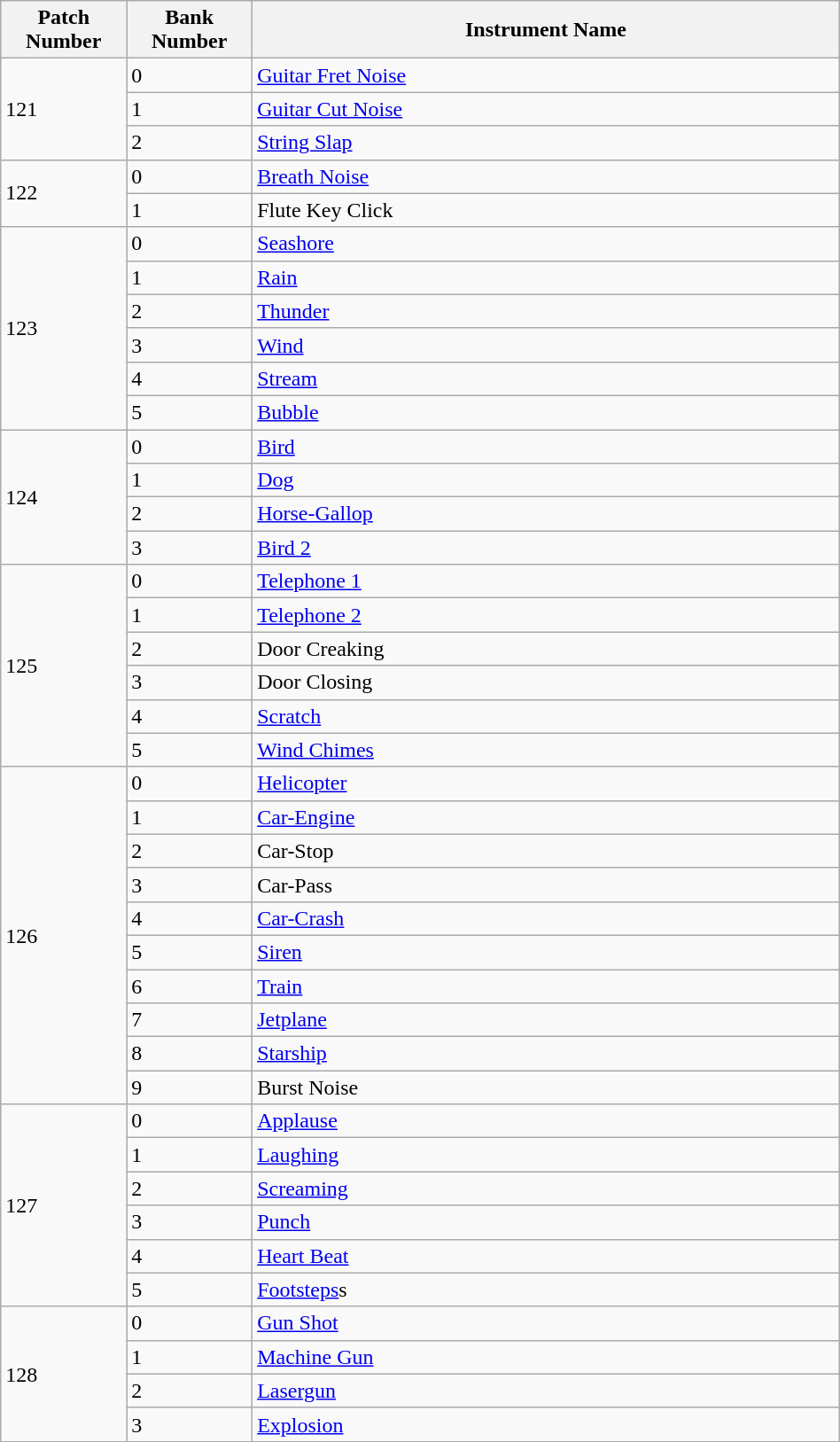<table width="50%" class="wikitable">
<tr>
<th width="15%">Patch Number</th>
<th width="15%">Bank Number</th>
<th width="70%">Instrument Name</th>
</tr>
<tr>
<td rowspan=3>121</td>
<td>0</td>
<td><a href='#'>Guitar Fret Noise</a></td>
</tr>
<tr>
<td>1</td>
<td><a href='#'>Guitar Cut Noise</a></td>
</tr>
<tr>
<td>2</td>
<td><a href='#'>String Slap</a></td>
</tr>
<tr>
<td rowspan=2>122</td>
<td>0</td>
<td><a href='#'>Breath Noise</a></td>
</tr>
<tr>
<td>1</td>
<td>Flute Key Click</td>
</tr>
<tr>
<td rowspan=6>123</td>
<td>0</td>
<td><a href='#'>Seashore</a></td>
</tr>
<tr>
<td>1</td>
<td><a href='#'>Rain</a></td>
</tr>
<tr>
<td>2</td>
<td><a href='#'>Thunder</a></td>
</tr>
<tr>
<td>3</td>
<td><a href='#'>Wind</a></td>
</tr>
<tr>
<td>4</td>
<td><a href='#'>Stream</a></td>
</tr>
<tr>
<td>5</td>
<td><a href='#'>Bubble</a></td>
</tr>
<tr>
<td rowspan=4>124</td>
<td>0</td>
<td><a href='#'>Bird</a></td>
</tr>
<tr>
<td>1</td>
<td><a href='#'>Dog</a></td>
</tr>
<tr>
<td>2</td>
<td><a href='#'>Horse-Gallop</a></td>
</tr>
<tr>
<td>3</td>
<td><a href='#'>Bird 2</a></td>
</tr>
<tr>
<td rowspan=6>125</td>
<td>0</td>
<td><a href='#'>Telephone 1</a></td>
</tr>
<tr>
<td>1</td>
<td><a href='#'>Telephone 2</a></td>
</tr>
<tr>
<td>2</td>
<td>Door Creaking</td>
</tr>
<tr>
<td>3</td>
<td>Door Closing</td>
</tr>
<tr>
<td>4</td>
<td><a href='#'>Scratch</a></td>
</tr>
<tr>
<td>5</td>
<td><a href='#'>Wind Chimes</a></td>
</tr>
<tr>
<td rowspan=10>126</td>
<td>0</td>
<td><a href='#'>Helicopter</a></td>
</tr>
<tr>
<td>1</td>
<td><a href='#'>Car-Engine</a></td>
</tr>
<tr>
<td>2</td>
<td>Car-Stop</td>
</tr>
<tr>
<td>3</td>
<td>Car-Pass</td>
</tr>
<tr>
<td>4</td>
<td><a href='#'>Car-Crash</a></td>
</tr>
<tr>
<td>5</td>
<td><a href='#'>Siren</a></td>
</tr>
<tr>
<td>6</td>
<td><a href='#'>Train</a></td>
</tr>
<tr>
<td>7</td>
<td><a href='#'>Jetplane</a></td>
</tr>
<tr>
<td>8</td>
<td><a href='#'>Starship</a></td>
</tr>
<tr>
<td>9</td>
<td>Burst Noise</td>
</tr>
<tr>
<td rowspan=6>127</td>
<td>0</td>
<td><a href='#'>Applause</a></td>
</tr>
<tr>
<td>1</td>
<td><a href='#'>Laughing</a></td>
</tr>
<tr>
<td>2</td>
<td><a href='#'>Screaming</a></td>
</tr>
<tr>
<td>3</td>
<td><a href='#'>Punch</a></td>
</tr>
<tr>
<td>4</td>
<td><a href='#'>Heart Beat</a></td>
</tr>
<tr>
<td>5</td>
<td><a href='#'>Footsteps</a>s</td>
</tr>
<tr>
<td rowspan=4>128</td>
<td>0</td>
<td><a href='#'>Gun Shot</a></td>
</tr>
<tr>
<td>1</td>
<td><a href='#'>Machine Gun</a></td>
</tr>
<tr>
<td>2</td>
<td><a href='#'>Lasergun</a></td>
</tr>
<tr>
<td>3</td>
<td><a href='#'>Explosion</a></td>
</tr>
</table>
